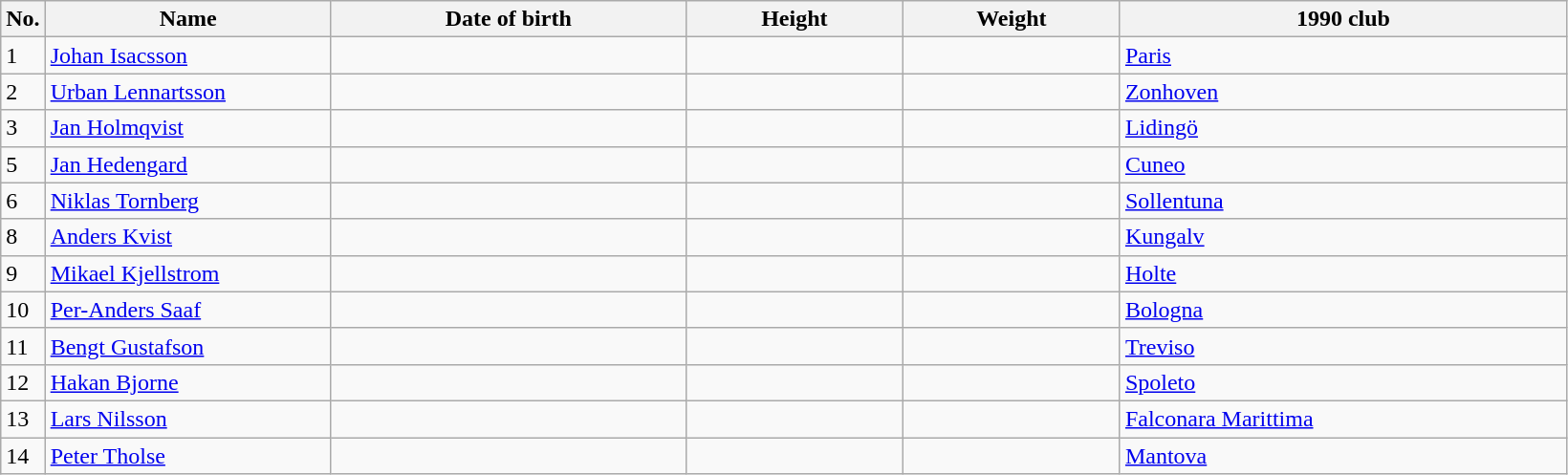<table class=wikitable sortable style=font-size:100%; text-align:center;>
<tr>
<th>No.</th>
<th style=width:12em>Name</th>
<th style=width:15em>Date of birth</th>
<th style=width:9em>Height</th>
<th style=width:9em>Weight</th>
<th style=width:19em>1990 club</th>
</tr>
<tr>
<td>1</td>
<td><a href='#'>Johan Isacsson</a></td>
<td></td>
<td></td>
<td></td>
<td> <a href='#'>Paris</a></td>
</tr>
<tr>
<td>2</td>
<td><a href='#'>Urban Lennartsson</a></td>
<td></td>
<td></td>
<td></td>
<td> <a href='#'>Zonhoven</a></td>
</tr>
<tr>
<td>3</td>
<td><a href='#'>Jan Holmqvist</a></td>
<td></td>
<td></td>
<td></td>
<td><a href='#'>Lidingö</a></td>
</tr>
<tr>
<td>5</td>
<td><a href='#'>Jan Hedengard</a></td>
<td></td>
<td></td>
<td></td>
<td> <a href='#'>Cuneo</a></td>
</tr>
<tr>
<td>6</td>
<td><a href='#'>Niklas Tornberg</a></td>
<td></td>
<td></td>
<td></td>
<td><a href='#'>Sollentuna</a></td>
</tr>
<tr>
<td>8</td>
<td><a href='#'>Anders Kvist</a></td>
<td></td>
<td></td>
<td></td>
<td><a href='#'>Kungalv</a></td>
</tr>
<tr>
<td>9</td>
<td><a href='#'>Mikael Kjellstrom</a></td>
<td></td>
<td></td>
<td></td>
<td> <a href='#'>Holte</a></td>
</tr>
<tr>
<td>10</td>
<td><a href='#'>Per-Anders Saaf</a></td>
<td></td>
<td></td>
<td></td>
<td> <a href='#'>Bologna</a></td>
</tr>
<tr>
<td>11</td>
<td><a href='#'>Bengt Gustafson</a></td>
<td></td>
<td></td>
<td></td>
<td> <a href='#'>Treviso</a></td>
</tr>
<tr>
<td>12</td>
<td><a href='#'>Hakan Bjorne</a></td>
<td></td>
<td></td>
<td></td>
<td> <a href='#'>Spoleto</a></td>
</tr>
<tr>
<td>13</td>
<td><a href='#'>Lars Nilsson</a></td>
<td></td>
<td></td>
<td></td>
<td> <a href='#'>Falconara Marittima</a></td>
</tr>
<tr>
<td>14</td>
<td><a href='#'>Peter Tholse</a></td>
<td></td>
<td></td>
<td></td>
<td> <a href='#'>Mantova</a></td>
</tr>
</table>
